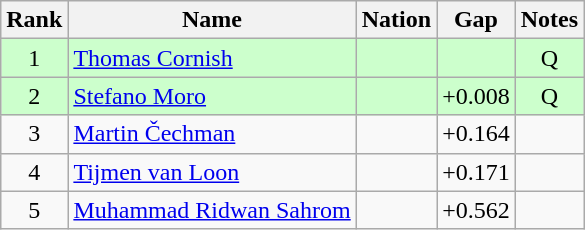<table class="wikitable sortable" style="text-align:center">
<tr>
<th>Rank</th>
<th>Name</th>
<th>Nation</th>
<th>Gap</th>
<th>Notes</th>
</tr>
<tr bgcolor=ccffcc>
<td>1</td>
<td align=left><a href='#'>Thomas Cornish</a></td>
<td align=left></td>
<td></td>
<td>Q</td>
</tr>
<tr bgcolor=ccffcc>
<td>2</td>
<td align=left><a href='#'>Stefano Moro</a></td>
<td align=left></td>
<td>+0.008</td>
<td>Q</td>
</tr>
<tr>
<td>3</td>
<td align=left><a href='#'>Martin Čechman</a></td>
<td align=left></td>
<td>+0.164</td>
<td></td>
</tr>
<tr>
<td>4</td>
<td align=left><a href='#'>Tijmen van Loon</a></td>
<td align=left></td>
<td>+0.171</td>
<td></td>
</tr>
<tr>
<td>5</td>
<td align=left><a href='#'>Muhammad Ridwan Sahrom</a></td>
<td align=left></td>
<td>+0.562</td>
<td></td>
</tr>
</table>
